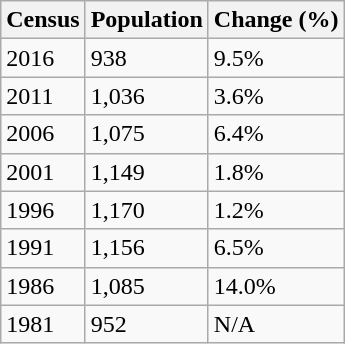<table class="wikitable">
<tr>
<th>Census</th>
<th>Population</th>
<th>Change (%)</th>
</tr>
<tr>
<td>2016</td>
<td>938</td>
<td>9.5%</td>
</tr>
<tr>
<td>2011</td>
<td>1,036</td>
<td>3.6%</td>
</tr>
<tr>
<td>2006</td>
<td>1,075</td>
<td>6.4%</td>
</tr>
<tr>
<td>2001</td>
<td>1,149</td>
<td>1.8%</td>
</tr>
<tr>
<td>1996</td>
<td>1,170</td>
<td>1.2%</td>
</tr>
<tr>
<td>1991</td>
<td>1,156</td>
<td>6.5%</td>
</tr>
<tr>
<td>1986</td>
<td>1,085</td>
<td>14.0%</td>
</tr>
<tr>
<td>1981</td>
<td>952</td>
<td>N/A</td>
</tr>
</table>
